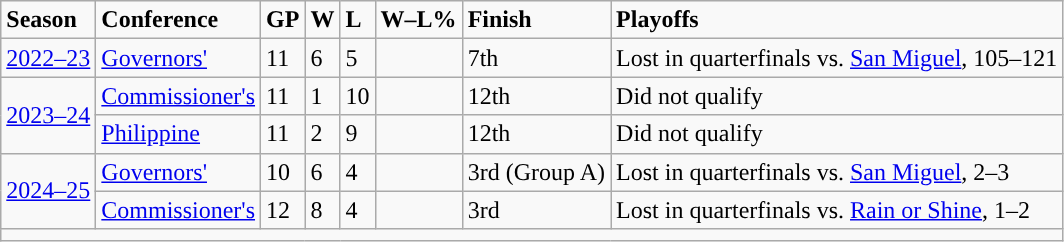<table class="wikitable">
<tr style="font-weight:bold; ">
<td>Season</td>
<td>Conference</td>
<td>GP</td>
<td>W</td>
<td>L</td>
<td>W–L%</td>
<td>Finish</td>
<td>Playoffs</td>
</tr>
<tr>
<td><a href='#'>2022–23</a></td>
<td><a href='#'>Governors'</a></td>
<td>11</td>
<td>6</td>
<td>5</td>
<td></td>
<td>7th</td>
<td>Lost in quarterfinals vs. <a href='#'>San Miguel</a>, 105–121</td>
</tr>
<tr>
<td rowspan=2><a href='#'>2023–24</a></td>
<td><a href='#'>Commissioner's</a></td>
<td>11</td>
<td>1</td>
<td>10</td>
<td></td>
<td>12th</td>
<td>Did not qualify</td>
</tr>
<tr>
<td><a href='#'>Philippine</a></td>
<td>11</td>
<td>2</td>
<td>9</td>
<td></td>
<td>12th</td>
<td>Did not qualify</td>
</tr>
<tr>
<td rowspan=2><a href='#'>2024–25</a></td>
<td><a href='#'>Governors'</a></td>
<td>10</td>
<td>6</td>
<td>4</td>
<td></td>
<td>3rd (Group A)</td>
<td>Lost in quarterfinals vs. <a href='#'>San Miguel</a>, 2–3</td>
</tr>
<tr>
<td><a href='#'>Commissioner's</a></td>
<td>12</td>
<td>8</td>
<td>4</td>
<td></td>
<td>3rd</td>
<td>Lost in quarterfinals vs. <a href='#'>Rain or Shine</a>, 1–2</td>
</tr>
<tr>
<td colspan=8 align=center></td>
</tr>
</table>
